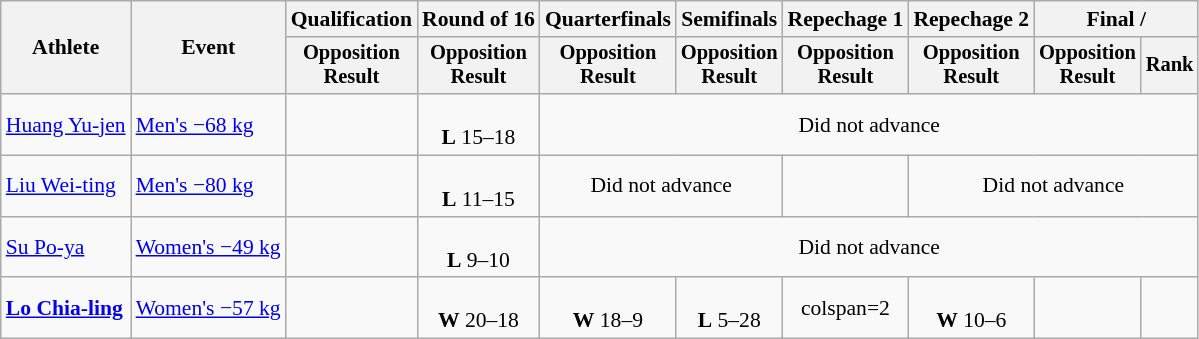<table class="wikitable" style="font-size:90%; text-align:center">
<tr>
<th rowspan="2">Athlete</th>
<th rowspan="2">Event</th>
<th>Qualification</th>
<th>Round of 16</th>
<th>Quarterfinals</th>
<th>Semifinals</th>
<th>Repechage 1</th>
<th>Repechage 2</th>
<th colspan="2">Final / </th>
</tr>
<tr style="font-size:95%">
<th>Opposition<br>Result</th>
<th>Opposition<br>Result</th>
<th>Opposition<br>Result</th>
<th>Opposition<br>Result</th>
<th>Opposition<br>Result</th>
<th>Opposition<br>Result</th>
<th>Opposition<br>Result</th>
<th>Rank</th>
</tr>
<tr>
<td align="left"><a href='#'>Huang Yu-jen</a></td>
<td align="left"><a href='#'>Men's −68 kg</a></td>
<td></td>
<td><br><strong>L</strong> 15–18</td>
<td colspan=6>Did not advance</td>
</tr>
<tr>
<td align="left"><a href='#'>Liu Wei-ting</a></td>
<td align="left"><a href='#'>Men's −80 kg</a></td>
<td></td>
<td><br><strong>L</strong> 11–15</td>
<td colspan=2>Did not advance</td>
<td></td>
<td colspan=3>Did not advance</td>
</tr>
<tr>
<td align="left"><a href='#'>Su Po-ya</a></td>
<td align="left"><a href='#'>Women's −49 kg</a></td>
<td></td>
<td><br><strong>L</strong> 9–10</td>
<td colspan=7>Did not advance</td>
</tr>
<tr>
<td align="left"><strong><a href='#'>Lo Chia-ling</a></strong></td>
<td align="left"><a href='#'>Women's −57 kg</a></td>
<td></td>
<td><br><strong>W</strong> 20–18</td>
<td><br><strong>W</strong> 18–9</td>
<td><br><strong>L</strong> 5–28</td>
<td>colspan=2 </td>
<td><br><strong>W</strong> 10–6</td>
<td></td>
</tr>
</table>
